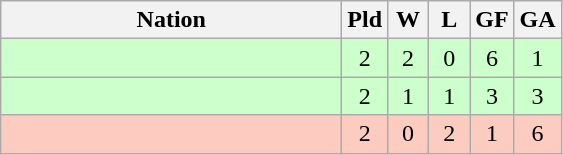<table class=wikitable style="text-align:center">
<tr>
<th width=220>Nation</th>
<th width=20>Pld</th>
<th width=20>W</th>
<th width=20>L</th>
<th width=20>GF</th>
<th width=20>GA</th>
</tr>
<tr bgcolor="#ccffcc">
<td align=left></td>
<td>2</td>
<td>2</td>
<td>0</td>
<td>6</td>
<td>1</td>
</tr>
<tr bgcolor="#ccffcc">
<td align=left></td>
<td>2</td>
<td>1</td>
<td>1</td>
<td>3</td>
<td>3</td>
</tr>
<tr bgcolor="#fcccc">
<td align=left></td>
<td>2</td>
<td>0</td>
<td>2</td>
<td>1</td>
<td>6</td>
</tr>
</table>
